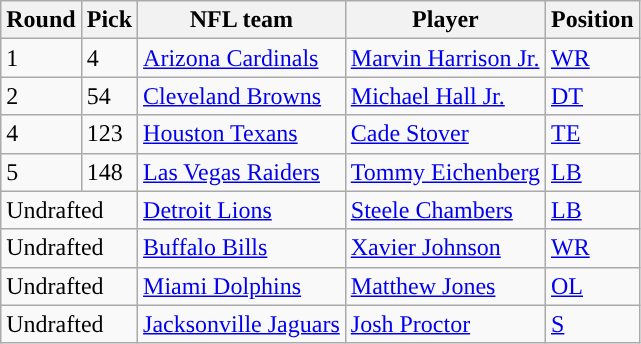<table class="wikitable">
<tr>
<th style="text-align:center;">Round</th>
<th style="text-align:center;">Pick</th>
<th style="text-align:center;">NFL team</th>
<th style="text-align:center;">Player</th>
<th style="text-align:center;">Position</th>
</tr>
<tr>
<td>1</td>
<td>4</td>
<td><a href='#'>Arizona Cardinals</a></td>
<td><a href='#'>Marvin Harrison Jr.</a></td>
<td><a href='#'>WR</a></td>
</tr>
<tr>
<td>2</td>
<td>54</td>
<td><a href='#'>Cleveland Browns</a></td>
<td><a href='#'>Michael Hall Jr.</a></td>
<td><a href='#'>DT</a></td>
</tr>
<tr>
<td>4</td>
<td>123</td>
<td><a href='#'>Houston Texans</a></td>
<td><a href='#'>Cade Stover</a></td>
<td><a href='#'>TE</a></td>
</tr>
<tr>
<td>5</td>
<td>148</td>
<td><a href='#'>Las Vegas Raiders</a></td>
<td><a href='#'>Tommy Eichenberg</a></td>
<td><a href='#'>LB</a></td>
</tr>
<tr>
<td colspan="2">Undrafted</td>
<td><a href='#'>Detroit Lions</a></td>
<td><a href='#'>Steele Chambers</a></td>
<td><a href='#'>LB</a></td>
</tr>
<tr>
<td colspan="2">Undrafted</td>
<td><a href='#'>Buffalo Bills</a></td>
<td><a href='#'>Xavier Johnson</a></td>
<td><a href='#'>WR</a></td>
</tr>
<tr>
<td colspan="2">Undrafted</td>
<td><a href='#'>Miami Dolphins</a></td>
<td><a href='#'>Matthew Jones</a></td>
<td><a href='#'>OL</a></td>
</tr>
<tr>
<td colspan="2">Undrafted</td>
<td><a href='#'>Jacksonville Jaguars</a></td>
<td><a href='#'>Josh Proctor</a></td>
<td><a href='#'>S</a></td>
</tr>
</table>
